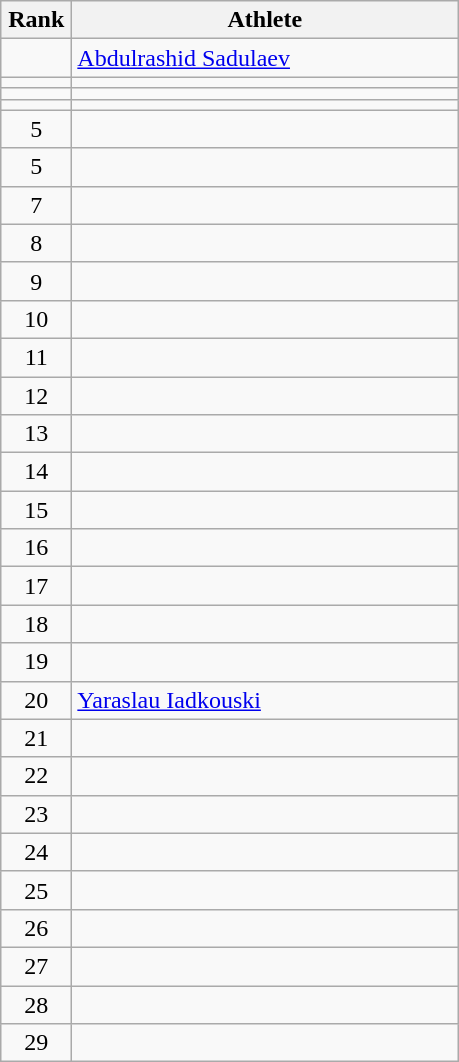<table class="wikitable" style="text-align: center;">
<tr>
<th width=40>Rank</th>
<th width=250>Athlete</th>
</tr>
<tr>
<td></td>
<td align="left"> <a href='#'>Abdulrashid Sadulaev</a> </td>
</tr>
<tr>
<td></td>
<td align="left"></td>
</tr>
<tr>
<td></td>
<td align="left"></td>
</tr>
<tr>
<td></td>
<td align="left"></td>
</tr>
<tr>
<td>5</td>
<td align="left"></td>
</tr>
<tr>
<td>5</td>
<td align="left"></td>
</tr>
<tr>
<td>7</td>
<td align="left"></td>
</tr>
<tr>
<td>8</td>
<td align="left"></td>
</tr>
<tr>
<td>9</td>
<td align="left"></td>
</tr>
<tr>
<td>10</td>
<td align="left"></td>
</tr>
<tr>
<td>11</td>
<td align="left"></td>
</tr>
<tr>
<td>12</td>
<td align="left"></td>
</tr>
<tr>
<td>13</td>
<td align="left"></td>
</tr>
<tr>
<td>14</td>
<td align="left"></td>
</tr>
<tr>
<td>15</td>
<td align="left"></td>
</tr>
<tr>
<td>16</td>
<td align="left"></td>
</tr>
<tr>
<td>17</td>
<td align="left"></td>
</tr>
<tr>
<td>18</td>
<td align="left"></td>
</tr>
<tr>
<td>19</td>
<td align="left"></td>
</tr>
<tr>
<td>20</td>
<td align="left"> <a href='#'>Yaraslau Iadkouski</a> </td>
</tr>
<tr>
<td>21</td>
<td align="left"></td>
</tr>
<tr>
<td>22</td>
<td align="left"></td>
</tr>
<tr>
<td>23</td>
<td align="left"></td>
</tr>
<tr>
<td>24</td>
<td align="left"></td>
</tr>
<tr>
<td>25</td>
<td align="left"></td>
</tr>
<tr>
<td>26</td>
<td align="left"></td>
</tr>
<tr>
<td>27</td>
<td align="left"></td>
</tr>
<tr>
<td>28</td>
<td align="left"></td>
</tr>
<tr>
<td>29</td>
<td align="left"></td>
</tr>
</table>
